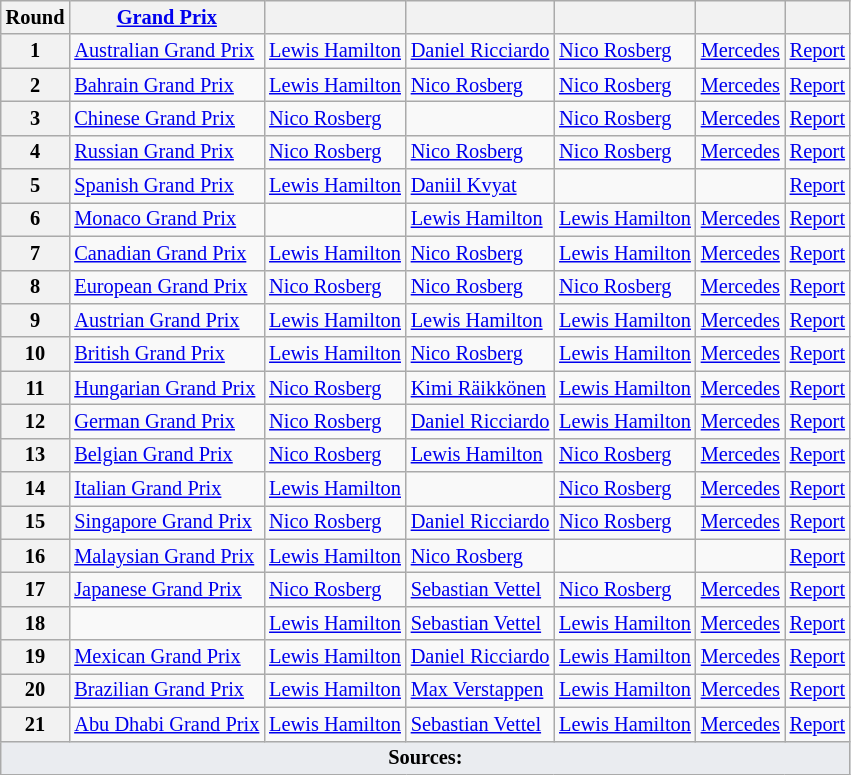<table class="wikitable sortable" style="font-size: 85%;">
<tr>
<th scope="col">Round</th>
<th scope="col"><a href='#'>Grand Prix</a></th>
<th scope="col"></th>
<th scope="col"></th>
<th scope="col"></th>
<th scope="col"></th>
<th scope="col" class="unsortable"></th>
</tr>
<tr>
<th scope="row">1</th>
<td> <a href='#'>Australian Grand Prix</a></td>
<td data-sort-value="HAM"> <a href='#'>Lewis Hamilton</a></td>
<td data-sort-value="RIC"> <a href='#'>Daniel Ricciardo</a></td>
<td data-sort-value="ROS"> <a href='#'>Nico Rosberg</a></td>
<td data-sort-value="MER"> <a href='#'>Mercedes</a></td>
<td><a href='#'>Report</a></td>
</tr>
<tr>
<th scope="row">2</th>
<td> <a href='#'>Bahrain Grand Prix</a></td>
<td data-sort-value="HAM"> <a href='#'>Lewis Hamilton</a></td>
<td data-sort-value="ROS"> <a href='#'>Nico Rosberg</a></td>
<td data-sort-value="ROS"> <a href='#'>Nico Rosberg</a></td>
<td data-sort-value="MER"> <a href='#'>Mercedes</a></td>
<td><a href='#'>Report</a></td>
</tr>
<tr>
<th scope="row">3</th>
<td> <a href='#'>Chinese Grand Prix</a></td>
<td data-sort-value="ROS"> <a href='#'>Nico Rosberg</a></td>
<td data-sort-value="HUL"></td>
<td data-sort-value="ROS"> <a href='#'>Nico Rosberg</a></td>
<td data-sort-value="MER"> <a href='#'>Mercedes</a></td>
<td><a href='#'>Report</a></td>
</tr>
<tr>
<th scope="row">4</th>
<td> <a href='#'>Russian Grand Prix</a></td>
<td data-sort-value="ROS"> <a href='#'>Nico Rosberg</a></td>
<td data-sort-value="ROS"> <a href='#'>Nico Rosberg</a></td>
<td data-sort-value="ROS"> <a href='#'>Nico Rosberg</a></td>
<td data-sort-value="MER"> <a href='#'>Mercedes</a></td>
<td><a href='#'>Report</a></td>
</tr>
<tr>
<th scope="row">5</th>
<td data-sort-value="SPA"> <a href='#'>Spanish Grand Prix</a></td>
<td data-sort-value="HAM"> <a href='#'>Lewis Hamilton</a></td>
<td data-sort-value="KVY"> <a href='#'>Daniil Kvyat</a></td>
<td data-sort-value="VER"></td>
<td data-sort-value="RED"></td>
<td><a href='#'>Report</a></td>
</tr>
<tr>
<th scope="row">6</th>
<td> <a href='#'>Monaco Grand Prix</a></td>
<td data-sort-value="RIC"></td>
<td data-sort-value="HAM"> <a href='#'>Lewis Hamilton</a></td>
<td data-sort-value="HAM"> <a href='#'>Lewis Hamilton</a></td>
<td data-sort-value="MER"> <a href='#'>Mercedes</a></td>
<td><a href='#'>Report</a></td>
</tr>
<tr>
<th scope="row">7</th>
<td> <a href='#'>Canadian Grand Prix</a></td>
<td data-sort-value="HAM"> <a href='#'>Lewis Hamilton</a></td>
<td data-sort-value="ROS"> <a href='#'>Nico Rosberg</a></td>
<td data-sort-value="HAM"> <a href='#'>Lewis Hamilton</a></td>
<td data-sort-value="MER"> <a href='#'>Mercedes</a></td>
<td><a href='#'>Report</a></td>
</tr>
<tr>
<th scope="row">8</th>
<td data-sort-value="EUR"> <a href='#'>European Grand Prix</a></td>
<td data-sort-value="ROS"> <a href='#'>Nico Rosberg</a></td>
<td data-sort-value="ROS"> <a href='#'>Nico Rosberg</a></td>
<td data-sort-value="ROS"> <a href='#'>Nico Rosberg</a></td>
<td data-sort-value="MER"> <a href='#'>Mercedes</a></td>
<td><a href='#'>Report</a></td>
</tr>
<tr>
<th scope="row">9</th>
<td> <a href='#'>Austrian Grand Prix</a></td>
<td data-sort-value="HAM"> <a href='#'>Lewis Hamilton</a></td>
<td data-sort-value="HAM"> <a href='#'>Lewis Hamilton</a></td>
<td data-sort-value="HAM"> <a href='#'>Lewis Hamilton</a></td>
<td data-sort-value="MER"> <a href='#'>Mercedes</a></td>
<td><a href='#'>Report</a></td>
</tr>
<tr>
<th scope="row">10</th>
<td data-sort-value="BRI"> <a href='#'>British Grand Prix</a></td>
<td data-sort-value="HAM"> <a href='#'>Lewis Hamilton</a></td>
<td data-sort-value="ROS"> <a href='#'>Nico Rosberg</a></td>
<td data-sort-value="HAM"> <a href='#'>Lewis Hamilton</a></td>
<td data-sort-value="MER"> <a href='#'>Mercedes</a></td>
<td><a href='#'>Report</a></td>
</tr>
<tr>
<th scope="row">11</th>
<td> <a href='#'>Hungarian Grand Prix</a></td>
<td data-sort-value="ROS"> <a href='#'>Nico Rosberg</a></td>
<td data-sort-value="RAI"> <a href='#'>Kimi Räikkönen</a></td>
<td data-sort-value="HAM"> <a href='#'>Lewis Hamilton</a></td>
<td data-sort-value="MER"> <a href='#'>Mercedes</a></td>
<td><a href='#'>Report</a></td>
</tr>
<tr>
<th scope="row">12</th>
<td data-sort-value="GER"> <a href='#'>German Grand Prix</a></td>
<td data-sort-value="ROS"> <a href='#'>Nico Rosberg</a></td>
<td data-sort-value="RIC"> <a href='#'>Daniel Ricciardo</a></td>
<td data-sort-value="HAM"> <a href='#'>Lewis Hamilton</a></td>
<td data-sort-value="MER"> <a href='#'>Mercedes</a></td>
<td><a href='#'>Report</a></td>
</tr>
<tr>
<th scope="row">13</th>
<td> <a href='#'>Belgian Grand Prix</a></td>
<td data-sort-value="ROS"> <a href='#'>Nico Rosberg</a></td>
<td data-sort-value="HAM"> <a href='#'>Lewis Hamilton</a></td>
<td data-sort-value="ROS"> <a href='#'>Nico Rosberg</a></td>
<td data-sort-value="MER"> <a href='#'>Mercedes</a></td>
<td><a href='#'>Report</a></td>
</tr>
<tr>
<th scope="row">14</th>
<td> <a href='#'>Italian Grand Prix</a></td>
<td data-sort-value="HAM"> <a href='#'>Lewis Hamilton</a></td>
<td data-sort-value="ALO"></td>
<td data-sort-value="ROS"> <a href='#'>Nico Rosberg</a></td>
<td data-sort-value="MER"> <a href='#'>Mercedes</a></td>
<td><a href='#'>Report</a></td>
</tr>
<tr>
<th scope="row">15</th>
<td> <a href='#'>Singapore Grand Prix</a></td>
<td data-sort-value="ROS"> <a href='#'>Nico Rosberg</a></td>
<td data-sort-value="RIC"> <a href='#'>Daniel Ricciardo</a></td>
<td data-sort-value="ROS"> <a href='#'>Nico Rosberg</a></td>
<td data-sort-value="MER"> <a href='#'>Mercedes</a></td>
<td><a href='#'>Report</a></td>
</tr>
<tr>
<th scope="row">16</th>
<td> <a href='#'>Malaysian Grand Prix</a></td>
<td data-sort-value="HAM"> <a href='#'>Lewis Hamilton</a></td>
<td data-sort-value="ROS"> <a href='#'>Nico Rosberg</a></td>
<td data-sort-value="RIC"></td>
<td data-sort-value="RED"></td>
<td><a href='#'>Report</a></td>
</tr>
<tr>
<th scope="row">17</th>
<td> <a href='#'>Japanese Grand Prix</a></td>
<td data-sort-value="ROS"> <a href='#'>Nico Rosberg</a></td>
<td data-sort-value="VET"> <a href='#'>Sebastian Vettel</a></td>
<td data-sort-value="ROS"> <a href='#'>Nico Rosberg</a></td>
<td data-sort-value="MER"> <a href='#'>Mercedes</a></td>
<td><a href='#'>Report</a></td>
</tr>
<tr>
<th scope="row">18</th>
<td></td>
<td data-sort-value="HAM"> <a href='#'>Lewis Hamilton</a></td>
<td data-sort-value="VET"> <a href='#'>Sebastian Vettel</a></td>
<td data-sort-value="HAM"> <a href='#'>Lewis Hamilton</a></td>
<td data-sort-value="MER"> <a href='#'>Mercedes</a></td>
<td><a href='#'>Report</a></td>
</tr>
<tr>
<th scope="row">19</th>
<td> <a href='#'>Mexican Grand Prix</a></td>
<td data-sort-value="HAM"> <a href='#'>Lewis Hamilton</a></td>
<td data-sort-value="RIC"> <a href='#'>Daniel Ricciardo</a></td>
<td data-sort-value="HAM"> <a href='#'>Lewis Hamilton</a></td>
<td data-sort-value="MER"> <a href='#'>Mercedes</a></td>
<td><a href='#'>Report</a></td>
</tr>
<tr>
<th scope="row">20</th>
<td> <a href='#'>Brazilian Grand Prix</a></td>
<td data-sort-value="HAM"> <a href='#'>Lewis Hamilton</a></td>
<td data-sort-value="VER"> <a href='#'>Max Verstappen</a></td>
<td data-sort-value="HAM"> <a href='#'>Lewis Hamilton</a></td>
<td data-sort-value="MER"> <a href='#'>Mercedes</a></td>
<td><a href='#'>Report</a></td>
</tr>
<tr>
<th scope="row">21</th>
<td data-sort-value="ABU"> <a href='#'>Abu Dhabi Grand Prix</a></td>
<td data-sort-value="HAM"> <a href='#'>Lewis Hamilton</a></td>
<td data-sort-value="VET"> <a href='#'>Sebastian Vettel</a></td>
<td data-sort-value="HAM"> <a href='#'>Lewis Hamilton</a></td>
<td data-sort-value="MER"> <a href='#'>Mercedes</a></td>
<td><a href='#'>Report</a></td>
</tr>
<tr class="sortbottom">
<td colspan="7" style="background-color:#EAECF0;text-align:center"><strong>Sources:</strong></td>
</tr>
</table>
